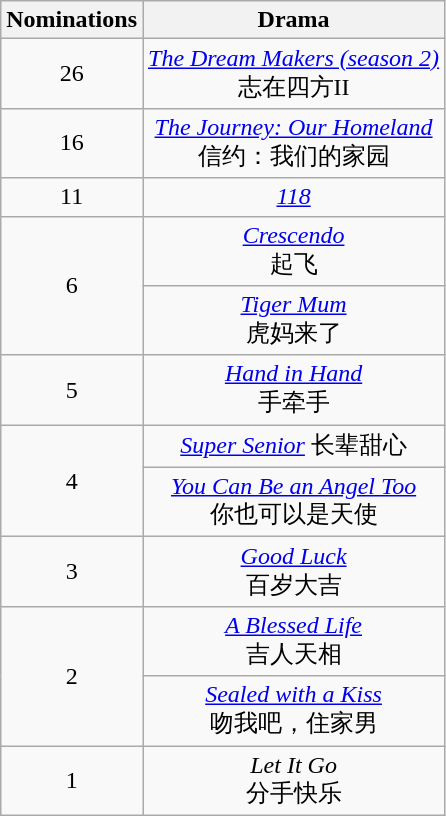<table class="wikitable plainrowheaders" style="text-align: center">
<tr>
<th scope="col" style="width:55px;">Nominations</th>
<th scope="col" style="text-align:center;">Drama</th>
</tr>
<tr>
<td>26</td>
<td><em><a href='#'>The Dream Makers (season 2)</a></em> <br> 志在四方II</td>
</tr>
<tr>
<td>16</td>
<td><em><a href='#'>The Journey: Our Homeland</a></em> <br> 信约：我们的家园</td>
</tr>
<tr>
<td>11</td>
<td><em><a href='#'>118</a></em></td>
</tr>
<tr>
<td rowspan=2>6</td>
<td><em><a href='#'>Crescendo</a></em><br>起飞</td>
</tr>
<tr>
<td><em><a href='#'>Tiger Mum</a></em><br>虎妈来了</td>
</tr>
<tr>
<td>5</td>
<td><em><a href='#'>Hand in Hand</a></em><br>手牵手</td>
</tr>
<tr>
<td rowspan=2>4</td>
<td><em><a href='#'>Super Senior</a></em> 长辈甜心</td>
</tr>
<tr>
<td><em><a href='#'>You Can Be an Angel Too</a></em> <br> 你也可以是天使</td>
</tr>
<tr>
<td>3</td>
<td><em><a href='#'>Good Luck</a></em> <br>百岁大吉</td>
</tr>
<tr>
<td rowspan=2>2</td>
<td><em><a href='#'>A Blessed Life</a></em><br> 吉人天相</td>
</tr>
<tr>
<td><em><a href='#'>Sealed with a Kiss</a></em> <br> 吻我吧，住家男</td>
</tr>
<tr>
<td>1</td>
<td><em>Let It Go</em><br> 分手快乐</td>
</tr>
</table>
